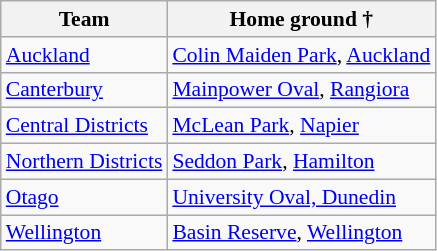<table class="wikitable" style="border-collapse:collapse; font-size:90%;">
<tr>
<th>Team</th>
<th>Home ground †</th>
</tr>
<tr>
<td><a href='#'>Auckland</a></td>
<td><a href='#'>Colin Maiden Park</a>, <a href='#'>Auckland</a></td>
</tr>
<tr>
<td><a href='#'>Canterbury</a></td>
<td><a href='#'>Mainpower Oval</a>, <a href='#'>Rangiora</a></td>
</tr>
<tr>
<td><a href='#'>Central Districts</a></td>
<td><a href='#'>McLean Park</a>, <a href='#'>Napier</a></td>
</tr>
<tr>
<td><a href='#'>Northern Districts</a></td>
<td><a href='#'>Seddon Park</a>, <a href='#'>Hamilton</a></td>
</tr>
<tr>
<td><a href='#'>Otago</a></td>
<td><a href='#'>University Oval, Dunedin</a></td>
</tr>
<tr>
<td><a href='#'>Wellington</a></td>
<td><a href='#'>Basin Reserve</a>, <a href='#'>Wellington</a></td>
</tr>
</table>
